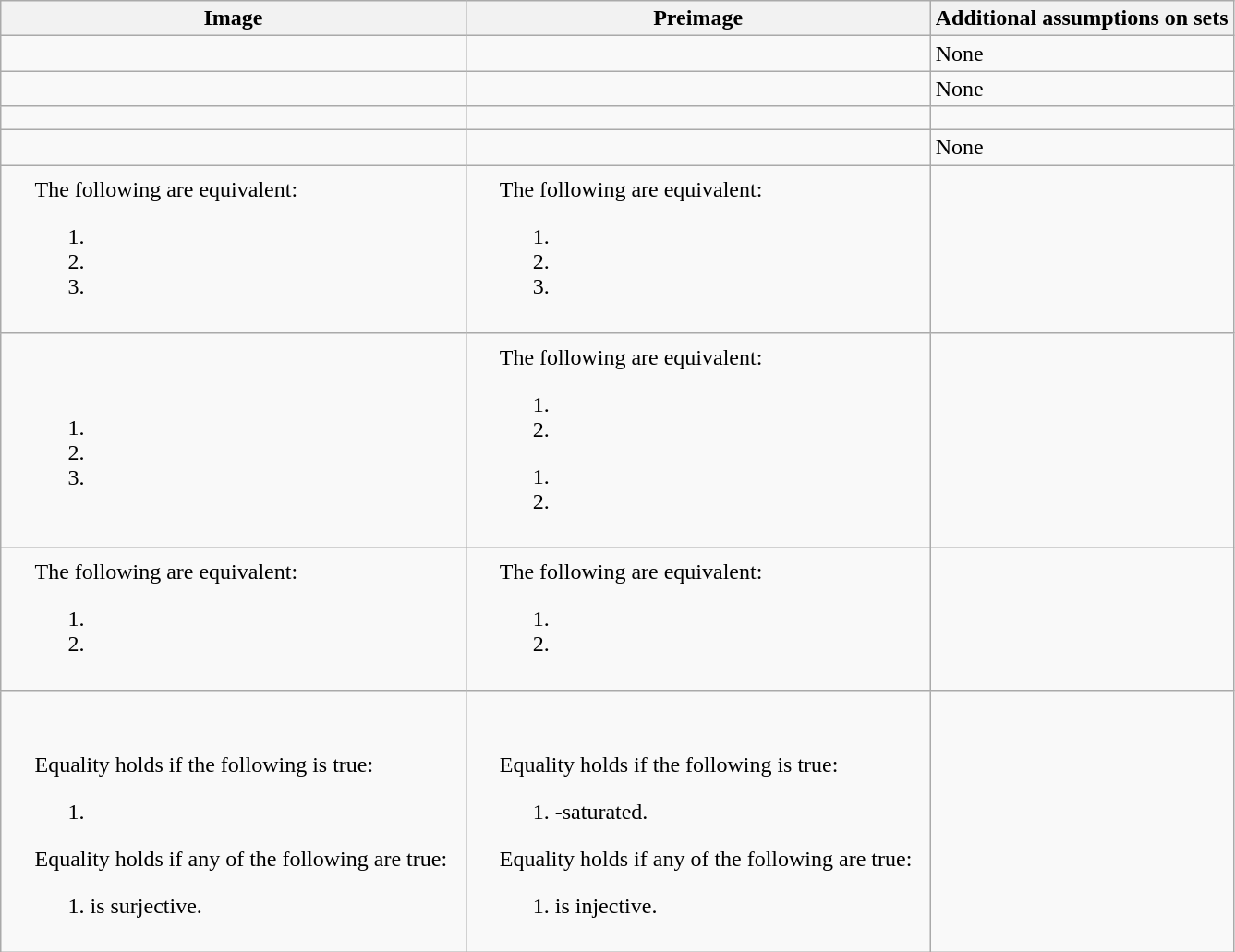<table class="wikitable">
<tr>
<th>Image</th>
<th>Preimage</th>
<th>Additional assumptions on sets</th>
</tr>
<tr>
<td style="padding: 0.5em 0.8em 0.5em 1.5em;"></td>
<td style="padding: 0.5em 0.8em 0.5em 1.5em;"></td>
<td>None</td>
</tr>
<tr>
<td style="padding: 0.5em 0.8em 0.5em 1.5em;"></td>
<td style="padding: 0.5em 0.8em 0.5em 1.5em;"></td>
<td>None</td>
</tr>
<tr>
<td style="padding: 0.5em 0.8em 0.5em 1.5em;"></td>
<td style="padding: 0.5em 0.8em 0.5em 1.5em;"></td>
<td></td>
</tr>
<tr>
<td style="padding: 0.5em 0.8em 0.5em 1.5em;"></td>
<td style="padding: 0.5em 0.8em 0.5em 1.5em;"></td>
<td>None</td>
</tr>
<tr>
<td style="padding: 0.5em 0.8em 0.5em 1.5em;">The following are equivalent:<br><ol>
<li></li>
<li></li>
<li></li>
</ol></td>
<td style="padding: 0.5em 0.8em 0.5em 1.5em;">The following are equivalent:<br><ol>
<li></li>
<li></li>
<li></li>
</ol></td>
<td></td>
</tr>
<tr>
<td style="padding: 0.5em 0.8em 0.5em 1.5em;"><br><ol>
<li></li>
<li></li>
<li></li>
</ol></td>
<td style="padding: 0.5em 0.8em 0.5em 1.5em;">The following are equivalent:<br><ol>
<li></li>
<li></li>
</ol>
<ol>
<li></li>
<li></li>
</ol></td>
<td></td>
</tr>
<tr>
<td style="padding: 0.5em 0.8em 0.5em 1.5em;">The following are equivalent:<br><ol>
<li></li>
<li></li>
</ol></td>
<td style="padding: 0.5em 0.8em 0.5em 1.5em;">The following are equivalent:<br><ol>
<li></li>
<li></li>
</ol></td>
<td></td>
</tr>
<tr>
<td style="padding: 0.5em 0.8em 0.5em 1.5em;"><br><br>Equality holds if  the following is true:
<ol>
<li></li>
</ol>
Equality holds if any of the following are true:
<ol>
<li> is surjective.</li>
</ol></td>
<td style="padding: 0.5em 0.8em 0.5em 1.5em;"><br><br>Equality holds if  the following is true:
<ol>
<li>-saturated.</li>
</ol>
Equality holds if any of the following are true:
<ol>
<li> is injective.</li>
</ol></td>
<td></td>
</tr>
</table>
